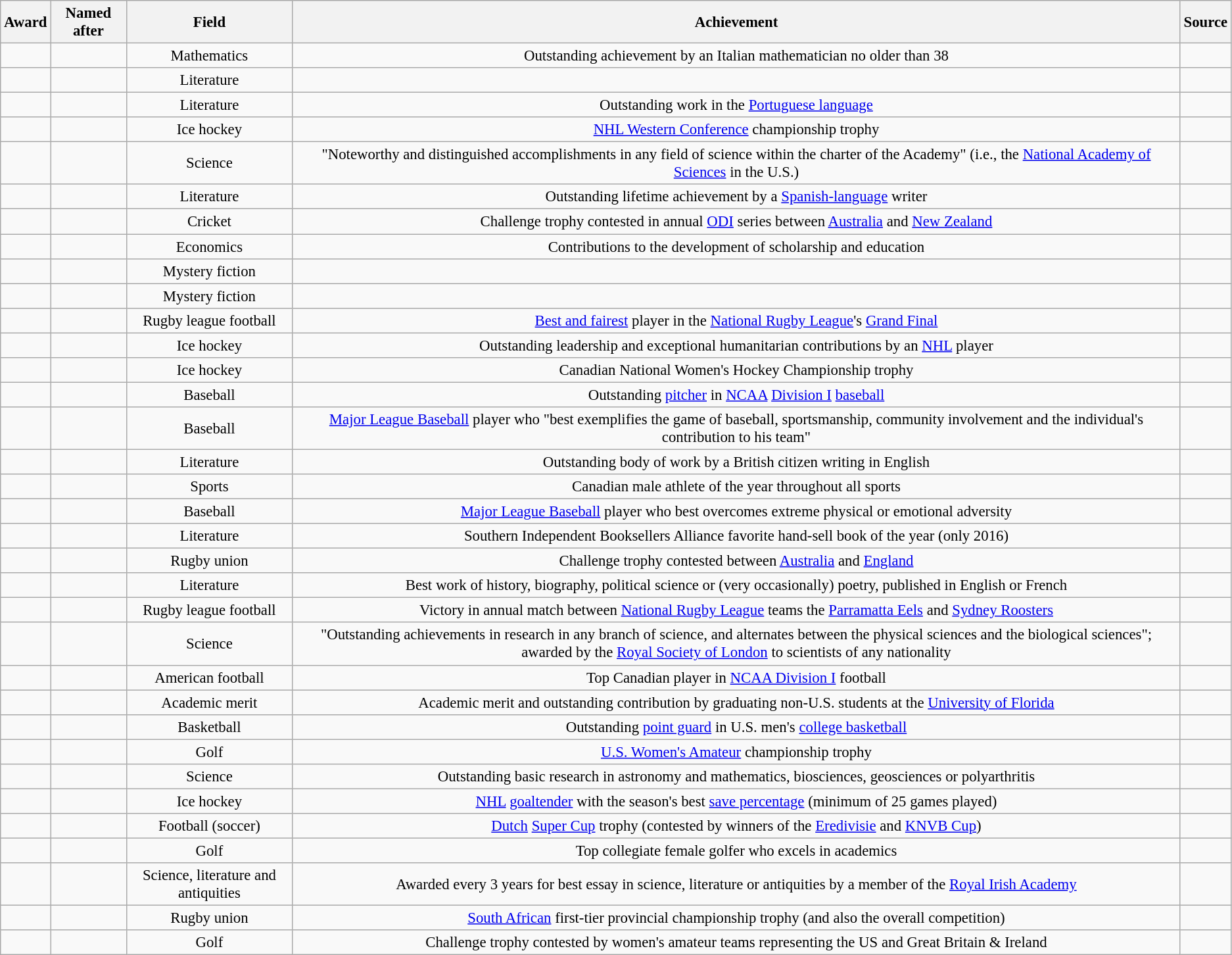<table class="wikitable sortable" style="text-align:center; font-size:95%">
<tr>
<th>Award</th>
<th>Named after</th>
<th>Field</th>
<th>Achievement</th>
<th>Source</th>
</tr>
<tr>
<td align="left"></td>
<td></td>
<td>Mathematics</td>
<td>Outstanding achievement by an Italian mathematician no older than 38</td>
<td></td>
</tr>
<tr>
<td align="left"></td>
<td></td>
<td>Literature</td>
<td></td>
<td></td>
</tr>
<tr>
<td align="left"></td>
<td></td>
<td>Literature</td>
<td>Outstanding work in the <a href='#'>Portuguese language</a></td>
<td></td>
</tr>
<tr>
<td align="left"></td>
<td></td>
<td>Ice hockey</td>
<td><a href='#'>NHL Western Conference</a> championship trophy</td>
<td></td>
</tr>
<tr>
<td align="left"></td>
<td></td>
<td>Science</td>
<td>"Noteworthy and distinguished accomplishments in any field of science within the charter of the Academy" (i.e., the <a href='#'>National Academy of Sciences</a> in the U.S.)</td>
<td></td>
</tr>
<tr>
<td align="left"></td>
<td></td>
<td>Literature</td>
<td>Outstanding lifetime achievement by a <a href='#'>Spanish-language</a> writer</td>
<td></td>
</tr>
<tr>
<td align="left"></td>
<td></td>
<td>Cricket</td>
<td>Challenge trophy contested in annual <a href='#'>ODI</a> series between <a href='#'>Australia</a> and <a href='#'>New Zealand</a></td>
<td></td>
</tr>
<tr>
<td align="left"></td>
<td></td>
<td>Economics</td>
<td>Contributions to the development of scholarship and education</td>
<td></td>
</tr>
<tr>
<td align="left"></td>
<td></td>
<td>Mystery fiction</td>
<td></td>
<td></td>
</tr>
<tr>
<td align="left"></td>
<td></td>
<td>Mystery fiction</td>
<td></td>
<td></td>
</tr>
<tr>
<td align="left"></td>
<td></td>
<td>Rugby league football</td>
<td><a href='#'>Best and fairest</a> player in the <a href='#'>National Rugby League</a>'s <a href='#'>Grand Final</a></td>
<td></td>
</tr>
<tr>
<td align="left"></td>
<td></td>
<td>Ice hockey</td>
<td>Outstanding leadership and exceptional humanitarian contributions by an <a href='#'>NHL</a> player</td>
<td></td>
</tr>
<tr>
<td align="left"></td>
<td></td>
<td>Ice hockey</td>
<td>Canadian National Women's Hockey Championship trophy</td>
<td></td>
</tr>
<tr>
<td align="left"></td>
<td></td>
<td>Baseball</td>
<td>Outstanding <a href='#'>pitcher</a> in <a href='#'>NCAA</a> <a href='#'>Division I</a> <a href='#'>baseball</a></td>
<td></td>
</tr>
<tr>
<td align="left"></td>
<td></td>
<td>Baseball</td>
<td><a href='#'>Major League Baseball</a> player who "best exemplifies the game of baseball, sportsmanship, community involvement and the individual's contribution to his team"</td>
<td></td>
</tr>
<tr>
<td align="left"></td>
<td></td>
<td>Literature</td>
<td>Outstanding body of work by a British citizen writing in English</td>
<td></td>
</tr>
<tr>
<td align="left"></td>
<td></td>
<td>Sports</td>
<td>Canadian male athlete of the year throughout all sports</td>
<td></td>
</tr>
<tr>
<td align="left"></td>
<td></td>
<td>Baseball</td>
<td><a href='#'>Major League Baseball</a> player who best overcomes extreme physical or emotional adversity</td>
<td></td>
</tr>
<tr>
<td align="left"></td>
<td></td>
<td>Literature</td>
<td>Southern Independent Booksellers Alliance favorite hand-sell book of the year (only 2016)</td>
<td></td>
</tr>
<tr>
<td align="left"></td>
<td></td>
<td>Rugby union</td>
<td>Challenge trophy contested between <a href='#'>Australia</a> and <a href='#'>England</a></td>
<td></td>
</tr>
<tr>
<td align="left"></td>
<td></td>
<td>Literature</td>
<td>Best work of history, biography, political science or (very occasionally) poetry, published in English or French</td>
<td></td>
</tr>
<tr>
<td align="left"></td>
<td></td>
<td>Rugby league football</td>
<td>Victory in annual match between <a href='#'>National Rugby League</a> teams the <a href='#'>Parramatta Eels</a> and <a href='#'>Sydney Roosters</a></td>
<td></td>
</tr>
<tr>
<td align="left"></td>
<td></td>
<td>Science</td>
<td>"Outstanding achievements in research in any branch of science, and alternates between the physical sciences and the biological sciences"; awarded by the <a href='#'>Royal Society of London</a> to scientists of any nationality</td>
<td></td>
</tr>
<tr>
<td align="left"></td>
<td></td>
<td>American football</td>
<td>Top Canadian player in <a href='#'>NCAA Division I</a> football</td>
<td></td>
</tr>
<tr>
<td align="left"></td>
<td></td>
<td>Academic merit</td>
<td>Academic merit and outstanding contribution by graduating non-U.S. students at the <a href='#'>University of Florida</a></td>
<td></td>
</tr>
<tr>
<td align="left"></td>
<td></td>
<td>Basketball</td>
<td>Outstanding <a href='#'>point guard</a> in U.S. men's <a href='#'>college basketball</a></td>
<td></td>
</tr>
<tr>
<td align="left"></td>
<td></td>
<td>Golf</td>
<td><a href='#'>U.S. Women's Amateur</a> championship trophy</td>
<td></td>
</tr>
<tr>
<td align="left"></td>
<td></td>
<td>Science</td>
<td>Outstanding basic research in astronomy and mathematics, biosciences, geosciences or polyarthritis</td>
<td></td>
</tr>
<tr>
<td align="left"></td>
<td></td>
<td>Ice hockey</td>
<td><a href='#'>NHL</a> <a href='#'>goaltender</a> with the season's best <a href='#'>save percentage</a> (minimum of 25 games played)</td>
<td></td>
</tr>
<tr>
<td align="left"></td>
<td></td>
<td>Football (soccer)</td>
<td><a href='#'>Dutch</a> <a href='#'>Super Cup</a> trophy (contested by winners of the <a href='#'>Eredivisie</a> and <a href='#'>KNVB Cup</a>)</td>
<td></td>
</tr>
<tr>
<td align="left"></td>
<td></td>
<td>Golf</td>
<td>Top collegiate female golfer who excels in academics</td>
<td></td>
</tr>
<tr>
<td align="left"></td>
<td></td>
<td>Science, literature and antiquities</td>
<td>Awarded every 3 years for best essay in science, literature or antiquities by a member of the <a href='#'>Royal Irish Academy</a></td>
<td></td>
</tr>
<tr>
<td align="left"></td>
<td></td>
<td>Rugby union</td>
<td><a href='#'>South African</a> first-tier provincial championship trophy (and also the overall competition)</td>
<td></td>
</tr>
<tr>
<td align="left"></td>
<td></td>
<td>Golf</td>
<td>Challenge trophy contested by women's amateur teams representing the US and Great Britain & Ireland</td>
<td></td>
</tr>
</table>
